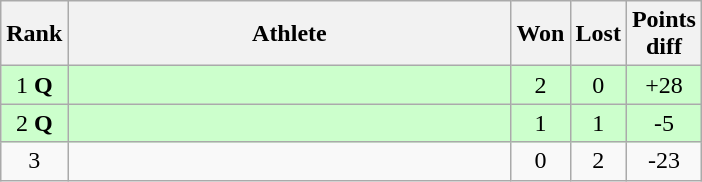<table class="wikitable">
<tr>
<th>Rank</th>
<th style="width:18em">Athlete</th>
<th>Won</th>
<th>Lost</th>
<th>Points<br>diff</th>
</tr>
<tr bgcolor="#ccffcc">
<td align="center">1 <strong>Q</strong></td>
<td><strong></strong></td>
<td align="center">2</td>
<td align="center">0</td>
<td align="center">+28</td>
</tr>
<tr bgcolor="#ccffcc">
<td align="center">2 <strong>Q</strong></td>
<td><strong></strong></td>
<td align="center">1</td>
<td align="center">1</td>
<td align="center">-5</td>
</tr>
<tr>
<td align="center">3 <strong></strong></td>
<td></td>
<td align="center">0</td>
<td align="center">2</td>
<td align="center">-23</td>
</tr>
</table>
